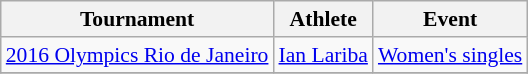<table class="wikitable" style="font-size:90%;">
<tr>
<th>Tournament</th>
<th>Athlete</th>
<th>Event</th>
</tr>
<tr>
<td><a href='#'>2016 Olympics Rio de Janeiro</a></td>
<td><a href='#'>Ian Lariba</a></td>
<td><a href='#'>Women's singles</a></td>
</tr>
<tr>
</tr>
</table>
